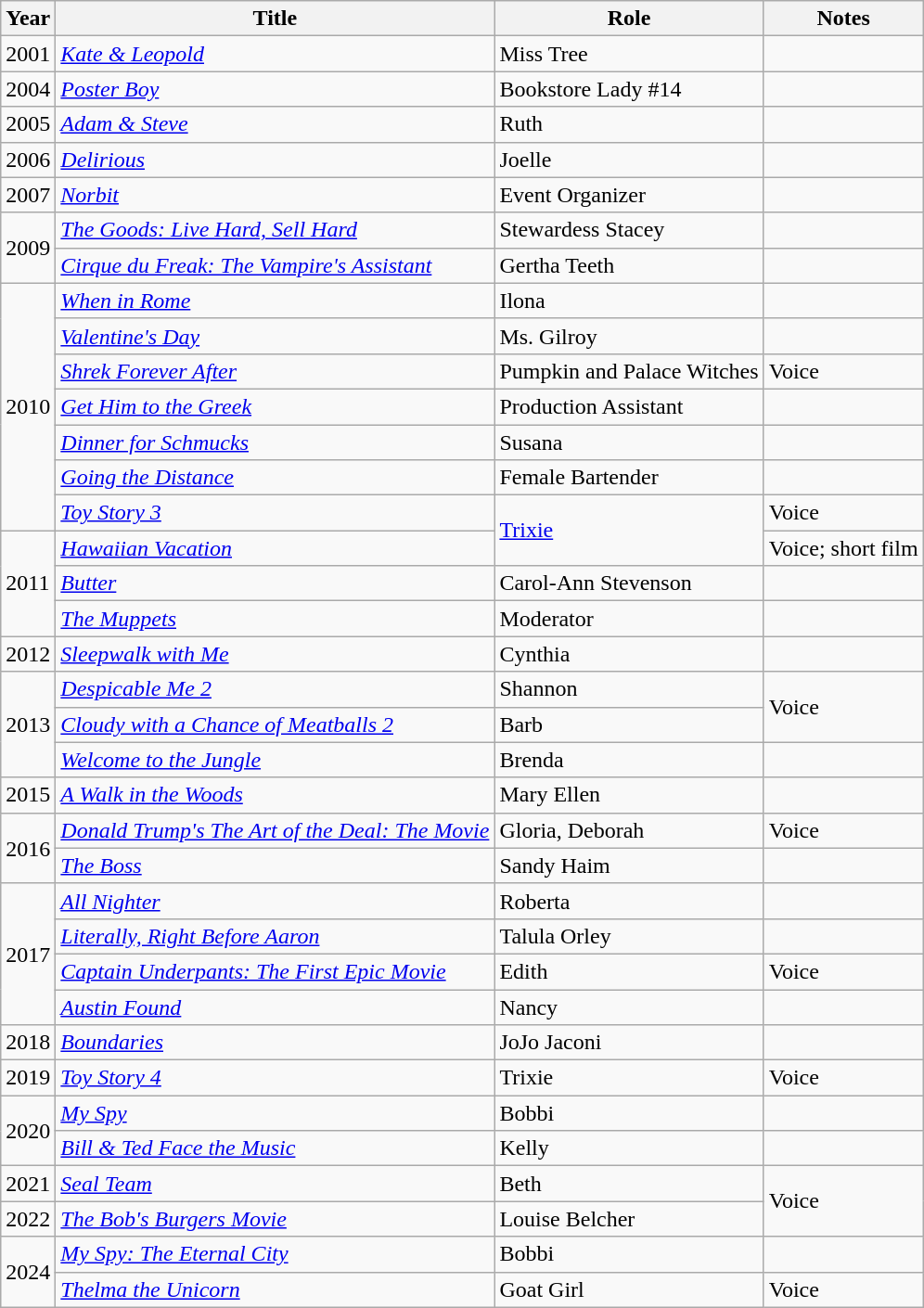<table class="wikitable sortable">
<tr>
<th>Year</th>
<th>Title</th>
<th>Role</th>
<th class="unsortable">Notes</th>
</tr>
<tr>
<td>2001</td>
<td><em><a href='#'>Kate & Leopold</a></em></td>
<td>Miss Tree</td>
<td></td>
</tr>
<tr>
<td>2004</td>
<td><em><a href='#'>Poster Boy</a></em></td>
<td>Bookstore Lady #14</td>
<td></td>
</tr>
<tr>
<td>2005</td>
<td><em><a href='#'>Adam & Steve</a></em></td>
<td>Ruth</td>
<td></td>
</tr>
<tr>
<td>2006</td>
<td><em><a href='#'>Delirious</a></em></td>
<td>Joelle</td>
<td></td>
</tr>
<tr>
<td>2007</td>
<td><em><a href='#'>Norbit</a></em></td>
<td>Event Organizer</td>
<td></td>
</tr>
<tr>
<td rowspan="2">2009</td>
<td><em><a href='#'>The Goods: Live Hard, Sell Hard</a></em></td>
<td>Stewardess Stacey</td>
<td></td>
</tr>
<tr>
<td><em><a href='#'>Cirque du Freak: The Vampire's Assistant</a></em></td>
<td>Gertha Teeth</td>
<td></td>
</tr>
<tr>
<td rowspan ="7">2010</td>
<td><em><a href='#'>When in Rome</a></em></td>
<td>Ilona</td>
<td></td>
</tr>
<tr>
<td><em><a href='#'>Valentine's Day</a></em></td>
<td>Ms. Gilroy</td>
<td></td>
</tr>
<tr>
<td><em><a href='#'>Shrek Forever After</a></em></td>
<td>Pumpkin and Palace Witches</td>
<td>Voice</td>
</tr>
<tr>
<td><em><a href='#'>Get Him to the Greek</a></em></td>
<td>Production Assistant</td>
<td></td>
</tr>
<tr>
<td><em><a href='#'>Dinner for Schmucks</a></em></td>
<td>Susana</td>
<td></td>
</tr>
<tr>
<td><em><a href='#'>Going the Distance</a></em></td>
<td>Female Bartender</td>
<td></td>
</tr>
<tr>
<td><em><a href='#'>Toy Story 3</a></em></td>
<td rowspan="2"><a href='#'>Trixie</a></td>
<td>Voice</td>
</tr>
<tr>
<td rowspan="3">2011</td>
<td><em><a href='#'>Hawaiian Vacation</a></em></td>
<td>Voice; short film</td>
</tr>
<tr>
<td><em><a href='#'>Butter</a></em></td>
<td>Carol-Ann Stevenson</td>
<td></td>
</tr>
<tr>
<td><em><a href='#'>The Muppets</a></em></td>
<td>Moderator</td>
<td></td>
</tr>
<tr>
<td>2012</td>
<td><em><a href='#'>Sleepwalk with Me</a></em></td>
<td>Cynthia</td>
<td></td>
</tr>
<tr>
<td rowspan="3">2013</td>
<td><em><a href='#'>Despicable Me 2</a></em></td>
<td>Shannon</td>
<td rowspan ="2">Voice</td>
</tr>
<tr>
<td><em><a href='#'>Cloudy with a Chance of Meatballs 2</a></em></td>
<td>Barb</td>
</tr>
<tr>
<td><em><a href='#'>Welcome to the Jungle</a></em></td>
<td>Brenda</td>
<td></td>
</tr>
<tr>
<td>2015</td>
<td><em><a href='#'>A Walk in the Woods</a></em></td>
<td>Mary Ellen</td>
<td></td>
</tr>
<tr>
<td rowspan="2">2016</td>
<td><em><a href='#'>Donald Trump's The Art of the Deal: The Movie</a></em></td>
<td>Gloria, Deborah</td>
<td>Voice</td>
</tr>
<tr>
<td><em><a href='#'>The Boss</a></em></td>
<td>Sandy Haim</td>
<td></td>
</tr>
<tr>
<td rowspan="4">2017</td>
<td><em><a href='#'>All Nighter</a></em></td>
<td>Roberta</td>
<td></td>
</tr>
<tr>
<td><em><a href='#'>Literally, Right Before Aaron</a></em></td>
<td>Talula Orley</td>
<td></td>
</tr>
<tr>
<td><em><a href='#'>Captain Underpants: The First Epic Movie</a></em></td>
<td>Edith</td>
<td>Voice</td>
</tr>
<tr>
<td><em><a href='#'>Austin Found</a></em></td>
<td>Nancy</td>
<td></td>
</tr>
<tr>
<td>2018</td>
<td><em><a href='#'>Boundaries</a></em></td>
<td>JoJo Jaconi</td>
<td></td>
</tr>
<tr>
<td>2019</td>
<td><em><a href='#'>Toy Story 4</a></em></td>
<td>Trixie</td>
<td>Voice</td>
</tr>
<tr>
<td rowspan="2">2020</td>
<td><em><a href='#'>My Spy</a></em></td>
<td>Bobbi</td>
<td></td>
</tr>
<tr>
<td><em><a href='#'>Bill & Ted Face the Music</a></em></td>
<td>Kelly</td>
<td></td>
</tr>
<tr>
<td>2021</td>
<td><em><a href='#'>Seal Team</a></em></td>
<td>Beth</td>
<td rowspan="2">Voice</td>
</tr>
<tr>
<td>2022</td>
<td><em><a href='#'>The Bob's Burgers Movie</a></em></td>
<td>Louise Belcher</td>
</tr>
<tr>
<td rowspan="2">2024</td>
<td><em><a href='#'>My Spy: The Eternal City</a></em></td>
<td>Bobbi</td>
<td></td>
</tr>
<tr>
<td><em><a href='#'>Thelma the Unicorn</a></em></td>
<td>Goat Girl</td>
<td>Voice</td>
</tr>
</table>
